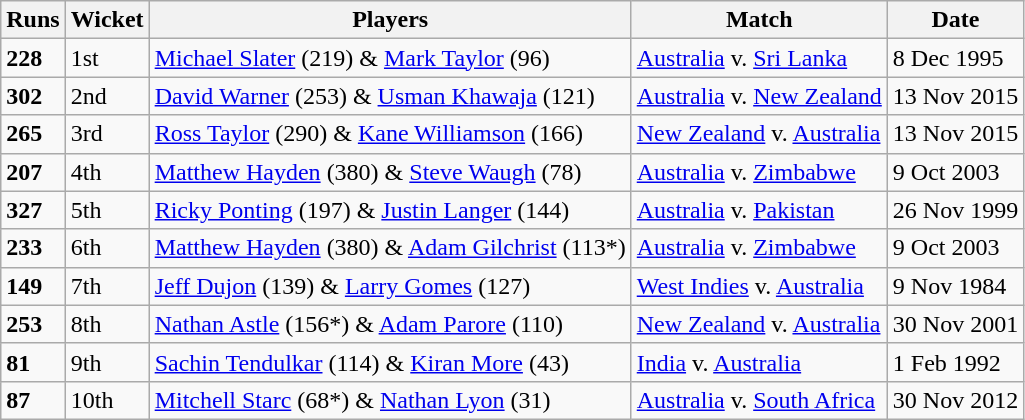<table class="wikitable">
<tr>
<th>Runs</th>
<th>Wicket</th>
<th>Players</th>
<th>Match</th>
<th>Date</th>
</tr>
<tr>
<td><strong>228</strong></td>
<td>1st</td>
<td><a href='#'>Michael Slater</a> (219) & <a href='#'>Mark Taylor</a> (96)</td>
<td> <a href='#'>Australia</a> v.  <a href='#'>Sri Lanka</a></td>
<td>8 Dec 1995</td>
</tr>
<tr>
<td><strong>302</strong></td>
<td>2nd</td>
<td><a href='#'>David Warner</a> (253) & <a href='#'>Usman Khawaja</a> (121)</td>
<td> <a href='#'>Australia</a> v.  <a href='#'>New Zealand</a></td>
<td>13 Nov 2015</td>
</tr>
<tr>
<td><strong>265</strong></td>
<td>3rd</td>
<td><a href='#'>Ross Taylor</a> (290) & <a href='#'>Kane Williamson</a> (166)</td>
<td> <a href='#'>New Zealand</a> v.  <a href='#'>Australia</a></td>
<td>13 Nov 2015</td>
</tr>
<tr>
<td><strong>207</strong></td>
<td>4th</td>
<td><a href='#'>Matthew Hayden</a> (380) & <a href='#'>Steve Waugh</a> (78)</td>
<td> <a href='#'>Australia</a> v.  <a href='#'>Zimbabwe</a></td>
<td>9 Oct 2003</td>
</tr>
<tr>
<td><strong>327</strong></td>
<td>5th</td>
<td><a href='#'>Ricky Ponting</a> (197) & <a href='#'>Justin Langer</a> (144)</td>
<td> <a href='#'>Australia</a> v.  <a href='#'>Pakistan</a></td>
<td>26 Nov 1999</td>
</tr>
<tr>
<td><strong>233</strong></td>
<td>6th</td>
<td><a href='#'>Matthew Hayden</a> (380) & <a href='#'>Adam Gilchrist</a> (113*)</td>
<td> <a href='#'>Australia</a> v.  <a href='#'>Zimbabwe</a></td>
<td>9 Oct 2003</td>
</tr>
<tr>
<td><strong>149</strong></td>
<td>7th</td>
<td><a href='#'>Jeff Dujon</a> (139) & <a href='#'>Larry Gomes</a> (127)</td>
<td> <a href='#'>West Indies</a> v.  <a href='#'>Australia</a></td>
<td>9 Nov 1984</td>
</tr>
<tr>
<td><strong>253</strong></td>
<td>8th</td>
<td><a href='#'>Nathan Astle</a> (156*) & <a href='#'>Adam Parore</a> (110)</td>
<td> <a href='#'>New Zealand</a> v.  <a href='#'>Australia</a></td>
<td>30 Nov 2001</td>
</tr>
<tr>
<td><strong>81</strong></td>
<td>9th</td>
<td><a href='#'>Sachin Tendulkar</a> (114) & <a href='#'>Kiran More</a> (43)</td>
<td> <a href='#'>India</a> v.  <a href='#'>Australia</a></td>
<td>1 Feb 1992</td>
</tr>
<tr>
<td><strong>87</strong></td>
<td>10th</td>
<td><a href='#'>Mitchell Starc</a> (68*) & <a href='#'>Nathan Lyon</a> (31)</td>
<td> <a href='#'>Australia</a> v.  <a href='#'>South Africa</a></td>
<td>30 Nov 2012</td>
</tr>
</table>
